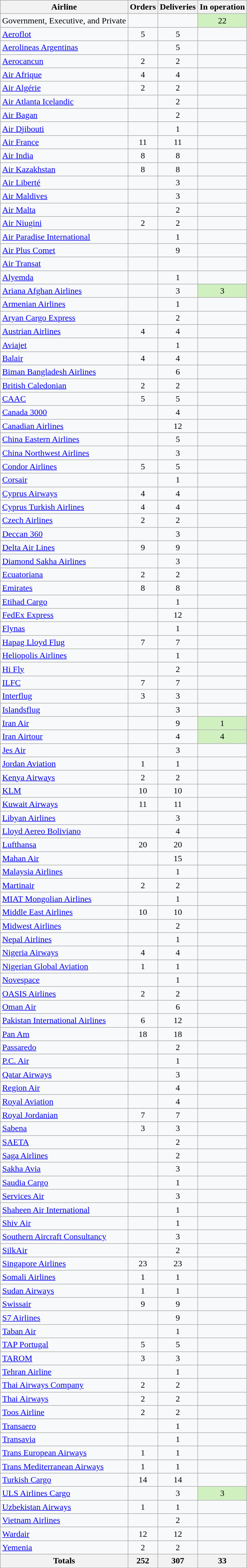<table class="wikitable sortable sticky-header" style="text-align:center;background:#f8f9faff;">
<tr>
<th>Airline</th>
<th>Orders</th>
<th>Deliveries</th>
<th>In operation</th>
</tr>
<tr>
<td align="left">Government, Executive, and Private</td>
<td></td>
<td></td>
<td style="background:#d0f0c0;">22</td>
</tr>
<tr>
<td align="left"><a href='#'>Aeroflot</a></td>
<td>5</td>
<td>5</td>
<td></td>
</tr>
<tr>
<td align="left"><a href='#'>Aerolineas Argentinas</a></td>
<td></td>
<td>5</td>
<td></td>
</tr>
<tr>
<td align="left"><a href='#'>Aerocancun</a></td>
<td>2</td>
<td>2</td>
<td></td>
</tr>
<tr>
<td align="left"><a href='#'>Air Afrique</a></td>
<td>4</td>
<td>4</td>
<td></td>
</tr>
<tr>
<td align="left"><a href='#'>Air Algérie</a></td>
<td>2</td>
<td>2</td>
<td></td>
</tr>
<tr>
<td align="left"><a href='#'>Air Atlanta Icelandic</a></td>
<td></td>
<td>2</td>
<td></td>
</tr>
<tr>
<td align="left"><a href='#'>Air Bagan</a></td>
<td></td>
<td>2</td>
<td></td>
</tr>
<tr>
<td align="left"><a href='#'>Air Djibouti</a></td>
<td></td>
<td>1</td>
<td></td>
</tr>
<tr>
<td align="left"><a href='#'>Air France</a></td>
<td>11</td>
<td>11</td>
<td></td>
</tr>
<tr>
<td align="left"><a href='#'>Air India</a></td>
<td>8</td>
<td>8</td>
<td></td>
</tr>
<tr>
<td align="left"><a href='#'>Air Kazakhstan</a></td>
<td>8</td>
<td>8</td>
<td></td>
</tr>
<tr>
<td align="left"><a href='#'>Air Liberté</a></td>
<td></td>
<td>3</td>
<td></td>
</tr>
<tr>
<td align="left"><a href='#'>Air Maldives</a></td>
<td></td>
<td>3</td>
<td></td>
</tr>
<tr>
<td align="left"><a href='#'>Air Malta</a></td>
<td></td>
<td>2</td>
<td></td>
</tr>
<tr>
<td align="left"><a href='#'>Air Niugini</a></td>
<td>2</td>
<td>2</td>
<td></td>
</tr>
<tr>
<td align="left"><a href='#'>Air Paradise International</a></td>
<td></td>
<td>1</td>
<td></td>
</tr>
<tr>
<td align="left"><a href='#'>Air Plus Comet</a></td>
<td></td>
<td>9</td>
<td></td>
</tr>
<tr>
<td align="left"><a href='#'>Air Transat</a></td>
<td></td>
<td></td>
<td></td>
</tr>
<tr>
<td align="left"><a href='#'>Alyemda</a></td>
<td></td>
<td>1</td>
<td></td>
</tr>
<tr>
<td align="left"><a href='#'>Ariana Afghan Airlines</a></td>
<td></td>
<td>3</td>
<td style="background:#d0f0c0;">3</td>
</tr>
<tr>
<td align="left"><a href='#'>Armenian Airlines</a></td>
<td></td>
<td>1</td>
<td></td>
</tr>
<tr>
<td align="left"><a href='#'>Aryan Cargo Express</a></td>
<td></td>
<td>2</td>
<td></td>
</tr>
<tr>
<td align="left"><a href='#'>Austrian Airlines</a></td>
<td>4</td>
<td>4</td>
<td></td>
</tr>
<tr>
<td align="left"><a href='#'>Aviajet</a></td>
<td></td>
<td>1</td>
<td></td>
</tr>
<tr>
<td align="left"><a href='#'>Balair</a></td>
<td>4</td>
<td>4</td>
<td></td>
</tr>
<tr>
<td align="left"><a href='#'>Biman Bangladesh Airlines</a></td>
<td></td>
<td>6</td>
<td></td>
</tr>
<tr>
<td align="left"><a href='#'>British Caledonian</a></td>
<td>2</td>
<td>2</td>
<td></td>
</tr>
<tr>
<td align="left"><a href='#'>CAAC</a></td>
<td>5</td>
<td>5</td>
<td></td>
</tr>
<tr>
<td align="left"><a href='#'>Canada 3000</a></td>
<td></td>
<td>4</td>
<td></td>
</tr>
<tr>
<td align="left"><a href='#'>Canadian Airlines</a></td>
<td></td>
<td>12</td>
<td></td>
</tr>
<tr>
<td align="left"><a href='#'>China Eastern Airlines</a></td>
<td></td>
<td>5</td>
<td></td>
</tr>
<tr>
<td align="left"><a href='#'>China Northwest Airlines</a></td>
<td></td>
<td>3</td>
<td></td>
</tr>
<tr>
<td align="left"><a href='#'>Condor Airlines</a></td>
<td>5</td>
<td>5</td>
<td></td>
</tr>
<tr>
<td align="left"><a href='#'>Corsair</a></td>
<td></td>
<td>1</td>
<td></td>
</tr>
<tr>
<td align="left"><a href='#'>Cyprus Airways</a></td>
<td>4</td>
<td>4</td>
<td></td>
</tr>
<tr>
<td align="left"><a href='#'>Cyprus Turkish Airlines</a></td>
<td>4</td>
<td>4</td>
<td></td>
</tr>
<tr>
<td align="left"><a href='#'>Czech Airlines</a></td>
<td>2</td>
<td>2</td>
<td></td>
</tr>
<tr>
<td align="left"><a href='#'>Deccan 360</a></td>
<td></td>
<td>3</td>
<td></td>
</tr>
<tr>
<td align="left"><a href='#'>Delta Air Lines</a></td>
<td>9</td>
<td>9</td>
<td></td>
</tr>
<tr>
<td align="left"><a href='#'>Diamond Sakha Airlines</a></td>
<td></td>
<td>3</td>
<td></td>
</tr>
<tr>
<td align="left"><a href='#'>Ecuatoriana</a></td>
<td>2</td>
<td>2</td>
<td></td>
</tr>
<tr>
<td align="left"><a href='#'>Emirates</a></td>
<td>8</td>
<td>8</td>
<td></td>
</tr>
<tr>
<td align="left"><a href='#'>Etihad Cargo</a></td>
<td></td>
<td>1</td>
<td></td>
</tr>
<tr>
<td align="left"><a href='#'>FedEx Express</a></td>
<td></td>
<td>12</td>
<td></td>
</tr>
<tr>
<td align="left"><a href='#'>Flynas</a></td>
<td></td>
<td>1</td>
<td></td>
</tr>
<tr>
<td align="left"><a href='#'>Hapag Lloyd Flug</a></td>
<td>7</td>
<td>7</td>
<td></td>
</tr>
<tr>
<td align="left"><a href='#'>Heliopolis Airlines</a></td>
<td></td>
<td>1</td>
<td></td>
</tr>
<tr>
<td align="left"><a href='#'>Hi Fly</a></td>
<td></td>
<td>2</td>
<td></td>
</tr>
<tr>
<td align="left"><a href='#'>ILFC</a></td>
<td>7</td>
<td>7</td>
<td></td>
</tr>
<tr>
<td align="left"><a href='#'>Interflug</a></td>
<td>3</td>
<td>3</td>
<td></td>
</tr>
<tr>
<td align="left"><a href='#'>Islandsflug</a></td>
<td></td>
<td>3</td>
<td></td>
</tr>
<tr>
<td align="left"><a href='#'>Iran Air</a></td>
<td></td>
<td>9</td>
<td style="background:#d0f0c0;">1</td>
</tr>
<tr>
<td align="left"><a href='#'>Iran Airtour</a></td>
<td></td>
<td>4</td>
<td style="background:#d0f0c0;">4</td>
</tr>
<tr>
<td align="left"><a href='#'>Jes Air</a></td>
<td></td>
<td>3</td>
<td></td>
</tr>
<tr>
<td align="left"><a href='#'>Jordan Aviation</a></td>
<td>1</td>
<td>1</td>
<td></td>
</tr>
<tr>
<td align="left"><a href='#'>Kenya Airways</a></td>
<td>2</td>
<td>2</td>
<td></td>
</tr>
<tr>
<td align="left"><a href='#'>KLM</a></td>
<td>10</td>
<td>10</td>
<td></td>
</tr>
<tr>
<td align="left"><a href='#'>Kuwait Airways</a></td>
<td>11</td>
<td>11</td>
<td></td>
</tr>
<tr>
<td align="left"><a href='#'>Libyan Airlines</a></td>
<td></td>
<td>3</td>
<td></td>
</tr>
<tr>
<td align="left"><a href='#'>Lloyd Aereo Boliviano</a></td>
<td></td>
<td>4</td>
<td></td>
</tr>
<tr>
<td align="left"><a href='#'>Lufthansa</a></td>
<td>20</td>
<td>20</td>
<td></td>
</tr>
<tr>
<td align="left"><a href='#'>Mahan Air</a></td>
<td></td>
<td>15</td>
<td></td>
</tr>
<tr>
<td align="left"><a href='#'>Malaysia Airlines</a></td>
<td></td>
<td>1</td>
<td></td>
</tr>
<tr>
<td align="left"><a href='#'>Martinair</a></td>
<td>2</td>
<td>2</td>
<td></td>
</tr>
<tr>
<td align="left"><a href='#'>MIAT Mongolian Airlines</a></td>
<td></td>
<td>1</td>
<td></td>
</tr>
<tr>
<td align="left"><a href='#'>Middle East Airlines</a></td>
<td>10</td>
<td>10</td>
<td></td>
</tr>
<tr>
<td align="left"><a href='#'>Midwest Airlines</a></td>
<td></td>
<td>2</td>
<td></td>
</tr>
<tr>
<td align="left"><a href='#'>Nepal Airlines</a></td>
<td></td>
<td>1</td>
<td></td>
</tr>
<tr>
<td align="left"><a href='#'>Nigeria Airways</a></td>
<td>4</td>
<td>4</td>
<td></td>
</tr>
<tr>
<td align="left"><a href='#'>Nigerian Global Aviation</a></td>
<td>1</td>
<td>1</td>
<td></td>
</tr>
<tr>
<td align="left"><a href='#'>Novespace</a></td>
<td></td>
<td>1</td>
<td></td>
</tr>
<tr>
<td align="left"><a href='#'>OASIS Airlines</a></td>
<td>2</td>
<td>2</td>
<td></td>
</tr>
<tr>
<td align="left"><a href='#'>Oman Air</a></td>
<td></td>
<td>6</td>
<td></td>
</tr>
<tr>
<td align="left"><a href='#'>Pakistan International Airlines</a></td>
<td>6</td>
<td>12</td>
<td></td>
</tr>
<tr>
<td align="left"><a href='#'>Pan Am</a></td>
<td>18</td>
<td>18</td>
<td></td>
</tr>
<tr>
<td align="left"><a href='#'>Passaredo</a></td>
<td></td>
<td>2</td>
<td></td>
</tr>
<tr>
<td align="left"><a href='#'>P.C. Air</a></td>
<td></td>
<td>1</td>
<td></td>
</tr>
<tr>
<td align="left"><a href='#'>Qatar Airways</a></td>
<td></td>
<td>3</td>
<td></td>
</tr>
<tr>
<td align="left"><a href='#'>Region Air</a></td>
<td></td>
<td>4</td>
<td></td>
</tr>
<tr>
<td align="left"><a href='#'>Royal Aviation</a></td>
<td></td>
<td>4</td>
<td></td>
</tr>
<tr>
<td align="left"><a href='#'>Royal Jordanian</a></td>
<td>7</td>
<td>7</td>
<td></td>
</tr>
<tr>
<td align="left"><a href='#'>Sabena</a></td>
<td>3</td>
<td>3</td>
<td></td>
</tr>
<tr>
<td align="left"><a href='#'>SAETA</a></td>
<td></td>
<td>2</td>
<td></td>
</tr>
<tr>
<td align="left"><a href='#'>Saga Airlines</a></td>
<td></td>
<td>2</td>
<td></td>
</tr>
<tr>
<td align="left"><a href='#'>Sakha Avia</a></td>
<td></td>
<td>3</td>
<td></td>
</tr>
<tr>
<td align="left"><a href='#'>Saudia Cargo</a></td>
<td></td>
<td>1</td>
<td></td>
</tr>
<tr>
<td align="left"><a href='#'>Services Air</a></td>
<td></td>
<td>3</td>
<td></td>
</tr>
<tr>
<td align="left"><a href='#'>Shaheen Air International</a></td>
<td></td>
<td>1</td>
<td></td>
</tr>
<tr>
<td align="left"><a href='#'>Shiv Air</a></td>
<td></td>
<td>1</td>
<td></td>
</tr>
<tr>
<td align="left"><a href='#'>Southern Aircraft Consultancy</a></td>
<td></td>
<td>3</td>
<td></td>
</tr>
<tr>
<td align="left"><a href='#'>SilkAir</a></td>
<td></td>
<td>2</td>
<td></td>
</tr>
<tr>
<td align="left"><a href='#'>Singapore Airlines</a></td>
<td>23</td>
<td>23</td>
<td></td>
</tr>
<tr>
<td align="left"><a href='#'>Somali Airlines</a></td>
<td>1</td>
<td>1</td>
<td></td>
</tr>
<tr>
<td align="left"><a href='#'>Sudan Airways</a></td>
<td>1</td>
<td>1</td>
<td></td>
</tr>
<tr>
<td align="left"><a href='#'>Swissair</a></td>
<td>9</td>
<td>9</td>
<td></td>
</tr>
<tr>
<td align="left"><a href='#'>S7 Airlines</a></td>
<td></td>
<td>9</td>
<td></td>
</tr>
<tr>
<td align="left"><a href='#'>Taban Air</a></td>
<td></td>
<td>1</td>
<td></td>
</tr>
<tr>
<td align="left"><a href='#'>TAP Portugal</a></td>
<td>5</td>
<td>5</td>
<td></td>
</tr>
<tr>
<td align="left"><a href='#'>TAROM</a></td>
<td>3</td>
<td>3</td>
<td></td>
</tr>
<tr>
<td align="left"><a href='#'>Tehran Airline</a></td>
<td></td>
<td>1</td>
<td></td>
</tr>
<tr>
<td align="left"><a href='#'>Thai Airways Company</a></td>
<td>2</td>
<td>2</td>
<td></td>
</tr>
<tr>
<td align="left"><a href='#'>Thai Airways</a></td>
<td>2</td>
<td>2</td>
<td></td>
</tr>
<tr>
<td align="left"><a href='#'>Toos Airline</a></td>
<td>2</td>
<td>2</td>
<td></td>
</tr>
<tr>
<td align="left"><a href='#'>Transaero</a></td>
<td></td>
<td>1</td>
<td></td>
</tr>
<tr>
<td align="left"><a href='#'>Transavia</a></td>
<td></td>
<td>1</td>
<td></td>
</tr>
<tr>
<td align="left"><a href='#'>Trans European Airways</a></td>
<td>1</td>
<td>1</td>
<td></td>
</tr>
<tr>
<td align="left"><a href='#'>Trans Mediterranean Airways</a></td>
<td>1</td>
<td>1</td>
<td></td>
</tr>
<tr>
<td align="left"><a href='#'>Turkish Cargo</a></td>
<td>14</td>
<td>14</td>
<td></td>
</tr>
<tr>
<td align="left"><a href='#'>ULS Airlines Cargo</a></td>
<td></td>
<td>3</td>
<td style="background:#d0f0c0;">3</td>
</tr>
<tr>
<td align="left"><a href='#'>Uzbekistan Airways</a></td>
<td>1</td>
<td>1</td>
<td></td>
</tr>
<tr>
<td align="left"><a href='#'>Vietnam Airlines</a></td>
<td></td>
<td>2</td>
<td></td>
</tr>
<tr>
<td align="left"><a href='#'>Wardair</a></td>
<td>12</td>
<td>12</td>
<td></td>
</tr>
<tr>
<td align="left"><a href='#'>Yemenia</a></td>
<td>2</td>
<td>2</td>
<td></td>
</tr>
<tr>
<th>Totals</th>
<th>252</th>
<th>307</th>
<th>33</th>
</tr>
</table>
